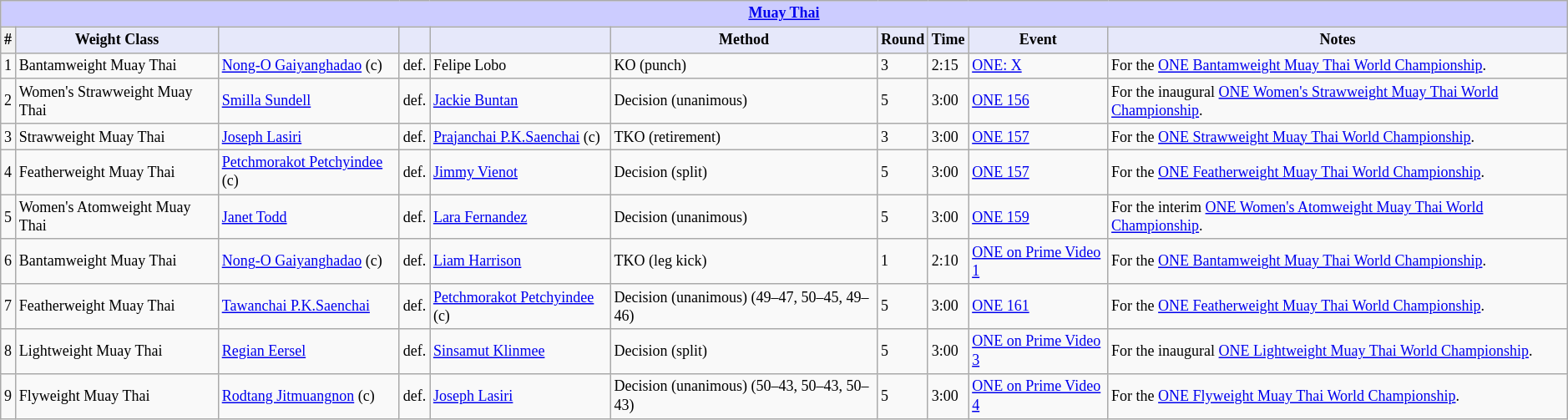<table class="wikitable" style="font-size: 75%;">
<tr>
<th colspan="10" style="background-color: #ccf; color: #000080; text-align: center;"><strong><a href='#'>Muay Thai</a></strong></th>
</tr>
<tr>
<th scope="col">#</th>
<th colspan="1" style="background-color: #E6E8FA; color: #000000; text-align: center;">Weight Class</th>
<th colspan="1" style="background-color: #E6E8FA; color: #000000; text-align: center;"></th>
<th colspan="1" style="background-color: #E6E8FA; color: #000000; text-align: center;"></th>
<th colspan="1" style="background-color: #E6E8FA; color: #000000; text-align: center;"></th>
<th colspan="1" style="background-color: #E6E8FA; color: #000000; text-align: center;">Method</th>
<th colspan="1" style="background-color: #E6E8FA; color: #000000; text-align: center;">Round</th>
<th colspan="1" style="background-color: #E6E8FA; color: #000000; text-align: center;">Time</th>
<th colspan="1" style="background-color: #E6E8FA; color: #000000; text-align: center;">Event</th>
<th colspan="1" style="background-color: #E6E8FA; color: #000000; text-align: center;">Notes</th>
</tr>
<tr>
<td>1</td>
<td>Bantamweight Muay Thai</td>
<td><a href='#'>Nong-O Gaiyanghadao</a> (c)</td>
<td>def.</td>
<td>Felipe Lobo</td>
<td>KO (punch)</td>
<td>3</td>
<td>2:15</td>
<td><a href='#'>ONE: X</a></td>
<td>For the <a href='#'>ONE Bantamweight Muay Thai World Championship</a>.</td>
</tr>
<tr>
<td>2</td>
<td>Women's Strawweight Muay Thai</td>
<td><a href='#'>Smilla Sundell</a></td>
<td>def.</td>
<td><a href='#'>Jackie Buntan</a></td>
<td>Decision (unanimous)</td>
<td>5</td>
<td>3:00</td>
<td><a href='#'>ONE 156</a></td>
<td>For the inaugural <a href='#'>ONE Women's Strawweight Muay Thai World Championship</a>.</td>
</tr>
<tr>
<td>3</td>
<td>Strawweight Muay Thai</td>
<td><a href='#'>Joseph Lasiri</a></td>
<td>def.</td>
<td><a href='#'>Prajanchai P.K.Saenchai</a> (c)</td>
<td>TKO (retirement)</td>
<td>3</td>
<td>3:00</td>
<td><a href='#'>ONE 157</a></td>
<td>For the <a href='#'>ONE Strawweight Muay Thai World Championship</a>.</td>
</tr>
<tr>
<td>4</td>
<td>Featherweight Muay Thai</td>
<td><a href='#'>Petchmorakot Petchyindee</a> (c)</td>
<td>def.</td>
<td><a href='#'>Jimmy Vienot</a></td>
<td>Decision (split)</td>
<td>5</td>
<td>3:00</td>
<td><a href='#'>ONE 157</a></td>
<td>For the <a href='#'>ONE Featherweight Muay Thai World Championship</a>.</td>
</tr>
<tr>
<td>5</td>
<td>Women's Atomweight Muay Thai</td>
<td><a href='#'>Janet Todd</a></td>
<td>def.</td>
<td><a href='#'>Lara Fernandez</a></td>
<td>Decision (unanimous)</td>
<td>5</td>
<td>3:00</td>
<td><a href='#'>ONE 159</a></td>
<td>For the interim <a href='#'>ONE Women's Atomweight Muay Thai World Championship</a>.</td>
</tr>
<tr>
<td>6</td>
<td>Bantamweight Muay Thai</td>
<td><a href='#'>Nong-O Gaiyanghadao</a> (c)</td>
<td>def.</td>
<td><a href='#'>Liam Harrison</a></td>
<td>TKO (leg kick)</td>
<td>1</td>
<td>2:10</td>
<td><a href='#'>ONE on Prime Video 1</a></td>
<td>For the <a href='#'>ONE Bantamweight Muay Thai World Championship</a>.</td>
</tr>
<tr>
<td>7</td>
<td>Featherweight Muay Thai</td>
<td><a href='#'>Tawanchai P.K.Saenchai</a></td>
<td>def.</td>
<td><a href='#'>Petchmorakot Petchyindee</a> (c)</td>
<td>Decision (unanimous) (49–47, 50–45, 49–46)</td>
<td>5</td>
<td>3:00</td>
<td><a href='#'>ONE 161</a></td>
<td>For the <a href='#'>ONE Featherweight Muay Thai World Championship</a>.</td>
</tr>
<tr>
<td>8</td>
<td>Lightweight Muay Thai</td>
<td><a href='#'>Regian Eersel</a></td>
<td>def.</td>
<td><a href='#'>Sinsamut Klinmee</a></td>
<td>Decision (split)</td>
<td>5</td>
<td>3:00</td>
<td><a href='#'>ONE on Prime Video 3</a></td>
<td>For the inaugural <a href='#'>ONE Lightweight Muay Thai World Championship</a>.</td>
</tr>
<tr>
<td>9</td>
<td>Flyweight Muay Thai</td>
<td><a href='#'>Rodtang Jitmuangnon</a> (c)</td>
<td>def.</td>
<td><a href='#'>Joseph Lasiri</a></td>
<td>Decision (unanimous) (50–43, 50–43, 50–43)</td>
<td>5</td>
<td>3:00</td>
<td><a href='#'>ONE on Prime Video 4</a></td>
<td>For the <a href='#'>ONE Flyweight Muay Thai World Championship</a>.</td>
</tr>
</table>
